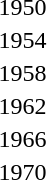<table>
<tr>
<td>1950</td>
<td></td>
<td></td>
<td></td>
</tr>
<tr>
<td>1954</td>
<td></td>
<td></td>
<td></td>
</tr>
<tr>
<td>1958</td>
<td></td>
<td></td>
<td></td>
</tr>
<tr>
<td>1962</td>
<td></td>
<td></td>
<td></td>
</tr>
<tr>
<td>1966</td>
<td></td>
<td></td>
<td></td>
</tr>
<tr>
<td>1970</td>
<td></td>
<td></td>
<td></td>
</tr>
</table>
